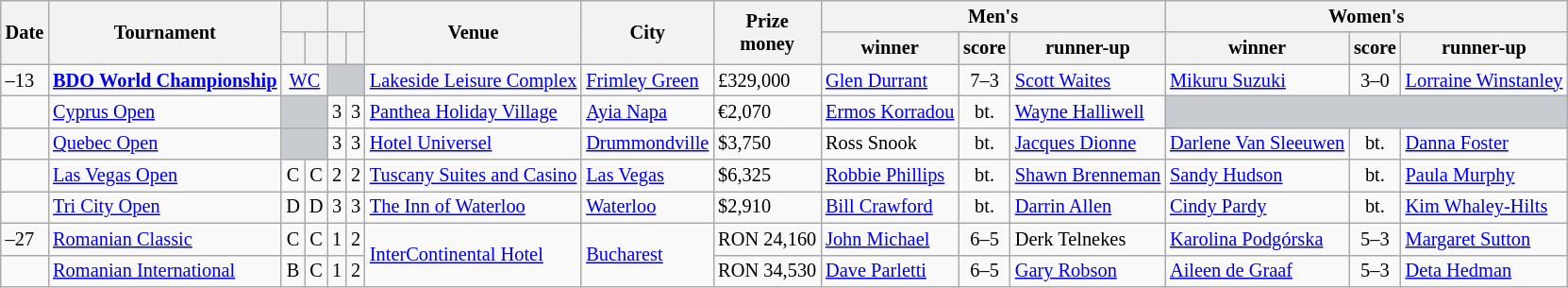<table class="wikitable sortable" style="font-size: 85%">
<tr>
<th rowspan="2">Date</th>
<th rowspan="2">Tournament</th>
<th colspan="2"></th>
<th colspan="2"></th>
<th rowspan="2">Venue</th>
<th rowspan="2">City</th>
<th rowspan="2" class=unsortable>Prize<br>money</th>
<th colspan="3">Men's</th>
<th colspan="3">Women's</th>
</tr>
<tr>
<th></th>
<th></th>
<th></th>
<th></th>
<th>winner</th>
<th class=unsortable>score</th>
<th>runner-up</th>
<th>winner</th>
<th class=unsortable>score</th>
<th>runner-up</th>
</tr>
<tr>
<td>–13</td>
<td><strong><a href='#'>BDO World Championship</a></strong></td>
<td colspan=2 align="center"><a href='#'>WC</a></td>
<td colspan=2 style="background:#c8ccd1"></td>
<td><a href='#'>Lakeside Leisure Complex</a></td>
<td> <a href='#'>Frimley Green</a></td>
<td>£329,000</td>
<td> <a href='#'>Glen Durrant</a></td>
<td align="center">7–3</td>
<td> <a href='#'>Scott Waites</a></td>
<td> <a href='#'>Mikuru Suzuki</a></td>
<td align="center">3–0</td>
<td> <a href='#'>Lorraine Winstanley</a></td>
</tr>
<tr>
<td></td>
<td><a href='#'>Cyprus Open</a></td>
<td colspan=2 style="background:#c8ccd1"></td>
<td align="center">3</td>
<td align="center">3</td>
<td><a href='#'>Panthea Holiday Village</a></td>
<td> <a href='#'>Ayia Napa</a></td>
<td>€2,070</td>
<td> <a href='#'>Ermos Korradou</a></td>
<td align="center">bt.</td>
<td> <a href='#'>Wayne Halliwell</a></td>
<td colspan=3 style="background:#c8ccd1"></td>
</tr>
<tr>
<td></td>
<td><a href='#'>Quebec Open</a></td>
<td colspan=2 style="background:#c8ccd1"></td>
<td align="center">3</td>
<td align="center">3</td>
<td><a href='#'>Hotel Universel</a></td>
<td> <a href='#'>Drummondville</a></td>
<td>$3,750</td>
<td> Ross Snook</td>
<td align="center">bt.</td>
<td> <a href='#'>Jacques Dionne</a></td>
<td> <a href='#'>Darlene Van Sleeuwen</a></td>
<td align="center">bt.</td>
<td> <a href='#'>Danna Foster</a></td>
</tr>
<tr>
<td></td>
<td><a href='#'>Las Vegas Open</a></td>
<td align="center">C</td>
<td align="center">C</td>
<td align="center">2</td>
<td align="center">2</td>
<td><a href='#'>Tuscany Suites and Casino</a></td>
<td> <a href='#'>Las Vegas</a></td>
<td>$6,325</td>
<td> <a href='#'>Robbie Phillips</a></td>
<td align="center">bt.</td>
<td> <a href='#'>Shawn Brenneman</a></td>
<td> <a href='#'>Sandy Hudson</a></td>
<td align="center">bt.</td>
<td> <a href='#'>Paula Murphy</a></td>
</tr>
<tr>
<td></td>
<td><a href='#'>Tri City Open</a></td>
<td align="center">D</td>
<td align="center">D</td>
<td align="center">3</td>
<td align="center">3</td>
<td><a href='#'>The Inn of Waterloo</a></td>
<td> <a href='#'>Waterloo</a></td>
<td>$2,910</td>
<td> <a href='#'>Bill Crawford</a></td>
<td align="center">bt.</td>
<td> <a href='#'>Darrin Allen</a></td>
<td> <a href='#'>Cindy Pardy</a></td>
<td align="center">bt.</td>
<td> <a href='#'>Kim Whaley-Hilts</a></td>
</tr>
<tr>
<td>–27</td>
<td><a href='#'>Romanian Classic</a></td>
<td align="center">C</td>
<td align="center">C</td>
<td align="center">1</td>
<td align="center">2</td>
<td rowspan=2><a href='#'>InterContinental Hotel</a></td>
<td rowspan=2> <a href='#'>Bucharest</a></td>
<td>RON 24,160</td>
<td> <a href='#'>John Michael</a></td>
<td align="center">6–5</td>
<td> Derk Telnekes</td>
<td> <a href='#'>Karolina Podgórska</a></td>
<td align="center">5–3</td>
<td> <a href='#'>Margaret Sutton</a></td>
</tr>
<tr>
<td></td>
<td><a href='#'>Romanian International</a></td>
<td align="center">B</td>
<td align="center">C</td>
<td align="center">1</td>
<td align="center">2</td>
<td>RON 34,530</td>
<td> <a href='#'>Dave Parletti</a></td>
<td align="center">6–5</td>
<td> <a href='#'>Gary Robson</a></td>
<td> <a href='#'>Aileen de Graaf</a></td>
<td align="center">5–3</td>
<td> <a href='#'>Deta Hedman</a></td>
</tr>
</table>
